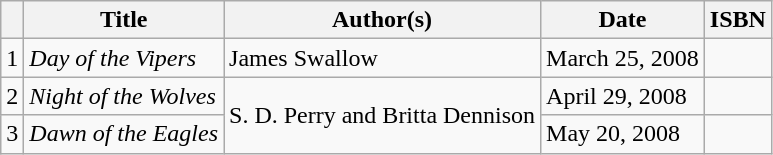<table class="wikitable">
<tr>
<th></th>
<th>Title</th>
<th>Author(s)</th>
<th>Date</th>
<th>ISBN</th>
</tr>
<tr>
<td>1</td>
<td><em>Day of the Vipers</em></td>
<td>James Swallow</td>
<td>March 25, 2008</td>
<td></td>
</tr>
<tr>
<td>2</td>
<td><em>Night of the Wolves</em></td>
<td rowspan="2">S. D. Perry and Britta Dennison</td>
<td>April 29, 2008</td>
<td></td>
</tr>
<tr>
<td>3</td>
<td><em>Dawn of the Eagles</em></td>
<td>May 20, 2008</td>
<td></td>
</tr>
</table>
